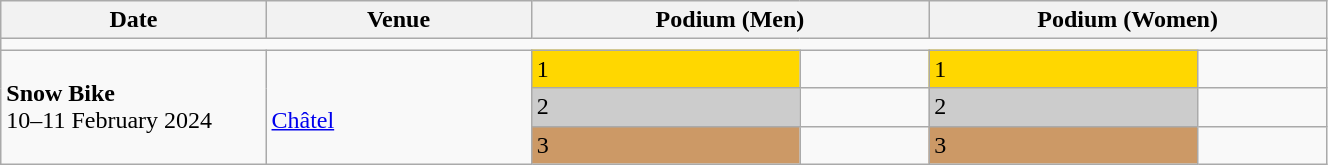<table class="wikitable" width=70%>
<tr>
<th>Date</th>
<th width=20%>Venue</th>
<th colspan=2 width=30%>Podium (Men)</th>
<th colspan=2 width=30%>Podium (Women)</th>
</tr>
<tr>
<td colspan=6></td>
</tr>
<tr>
<td rowspan=3><strong>Snow Bike</strong> <br> 10–11 February 2024</td>
<td rowspan=3><br><a href='#'>Châtel</a></td>
<td bgcolor=FFD700>1</td>
<td></td>
<td bgcolor=FFD700>1</td>
<td></td>
</tr>
<tr>
<td bgcolor=CCCCCC>2</td>
<td></td>
<td bgcolor=CCCCCC>2</td>
<td></td>
</tr>
<tr>
<td bgcolor=CC9966>3</td>
<td></td>
<td bgcolor=CC9966>3</td>
<td></td>
</tr>
</table>
